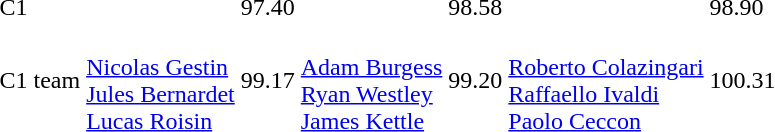<table>
<tr>
<td>C1<br></td>
<td></td>
<td>97.40</td>
<td></td>
<td>98.58</td>
<td></td>
<td>98.90</td>
</tr>
<tr>
<td>C1 team<br></td>
<td><br><a href='#'>Nicolas Gestin</a><br><a href='#'>Jules Bernardet</a><br><a href='#'>Lucas Roisin</a></td>
<td>99.17</td>
<td><br><a href='#'>Adam Burgess</a><br><a href='#'>Ryan Westley</a><br><a href='#'>James Kettle</a></td>
<td>99.20</td>
<td><br><a href='#'>Roberto Colazingari</a><br><a href='#'>Raffaello Ivaldi</a><br><a href='#'>Paolo Ceccon</a></td>
<td>100.31</td>
</tr>
</table>
